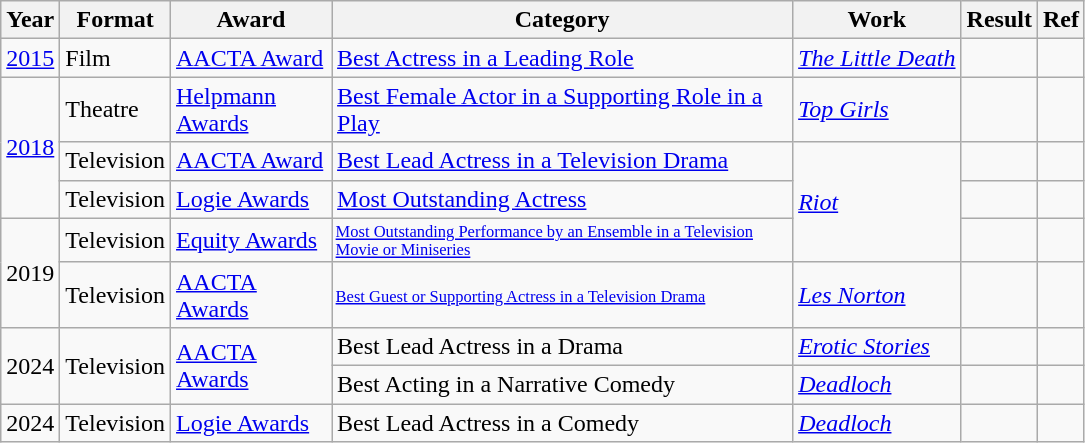<table class="wikitable sortable">
<tr>
<th width="20">Year</th>
<th>Format</th>
<th width="100">Award</th>
<th width="300">Category</th>
<th>Work</th>
<th width="20">Result</th>
<th>Ref</th>
</tr>
<tr>
<td><a href='#'>2015</a></td>
<td>Film</td>
<td><a href='#'>AACTA Award</a></td>
<td><a href='#'>Best Actress in a Leading Role</a></td>
<td><em><a href='#'>The Little Death</a></em></td>
<td></td>
<td></td>
</tr>
<tr>
<td rowspan="3"><a href='#'>2018</a></td>
<td>Theatre</td>
<td><a href='#'>Helpmann Awards</a></td>
<td><a href='#'>Best Female Actor in a Supporting Role in a Play</a></td>
<td><em><a href='#'>Top Girls</a></em></td>
<td></td>
<td></td>
</tr>
<tr>
<td>Television</td>
<td><a href='#'>AACTA Award</a></td>
<td><a href='#'>Best Lead Actress in a Television Drama</a></td>
<td rowspan="3"><em><a href='#'>Riot</a></em></td>
<td></td>
<td></td>
</tr>
<tr>
<td>Television</td>
<td><a href='#'>Logie Awards</a></td>
<td><a href='#'>Most Outstanding Actress</a></td>
<td></td>
<td></td>
</tr>
<tr>
<td rowspan="2">2019</td>
<td>Television</td>
<td><a href='#'>Equity Awards</a></td>
<td style="background:#gray;font-size:11px;font-weight:normal;text-align:left;line-height:110%"><a href='#'>Most Outstanding Performance by an Ensemble in a Television Movie or Miniseries</a></td>
<td></td>
<td></td>
</tr>
<tr>
<td>Television</td>
<td><a href='#'>AACTA Awards</a></td>
<td style="background:#gray;font-size:11px;font-weight:normal;text-align:left;line-height:110%"><a href='#'>Best Guest or Supporting Actress in a Television Drama</a></td>
<td><em><a href='#'>Les Norton</a></em></td>
<td></td>
<td></td>
</tr>
<tr>
<td rowspan="2">2024</td>
<td rowspan="2">Television</td>
<td rowspan="2"><a href='#'>AACTA Awards</a></td>
<td>Best Lead Actress in a Drama</td>
<td><em><a href='#'>Erotic Stories</a></em></td>
<td></td>
<td></td>
</tr>
<tr>
<td>Best Acting in a Narrative Comedy</td>
<td><em><a href='#'>Deadloch</a></em></td>
<td></td>
<td></td>
</tr>
<tr>
<td>2024</td>
<td>Television</td>
<td><a href='#'>Logie Awards</a></td>
<td>Best Lead Actress in a Comedy</td>
<td><em><a href='#'>Deadloch</a></em></td>
<td></td>
<td></td>
</tr>
</table>
